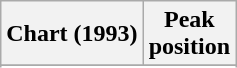<table class="wikitable sortable plainrowheaders" style="text-align:center">
<tr>
<th scope="col">Chart (1993)</th>
<th scope="col">Peak<br>position</th>
</tr>
<tr>
</tr>
<tr>
</tr>
<tr>
</tr>
<tr>
</tr>
</table>
